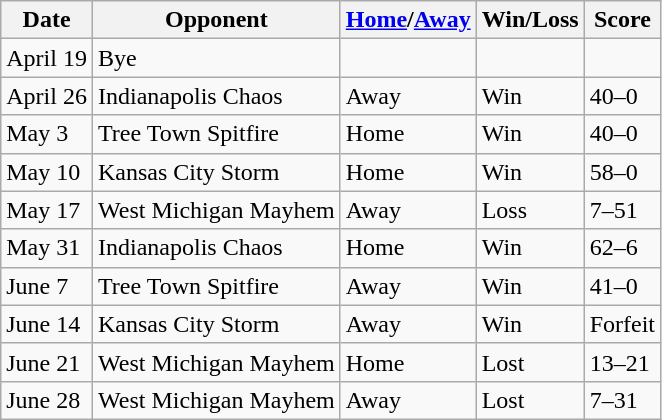<table class="wikitable">
<tr>
<th>Date</th>
<th>Opponent</th>
<th><a href='#'>Home</a>/<a href='#'>Away</a></th>
<th>Win/Loss</th>
<th>Score</th>
</tr>
<tr>
<td>April 19</td>
<td>Bye</td>
<td></td>
<td></td>
<td></td>
</tr>
<tr>
<td>April 26</td>
<td>Indianapolis Chaos</td>
<td>Away</td>
<td>Win</td>
<td>40–0</td>
</tr>
<tr>
<td>May 3</td>
<td>Tree Town Spitfire</td>
<td>Home</td>
<td>Win</td>
<td>40–0</td>
</tr>
<tr>
<td>May 10</td>
<td>Kansas City Storm</td>
<td>Home</td>
<td>Win</td>
<td>58–0</td>
</tr>
<tr>
<td>May 17</td>
<td>West Michigan Mayhem</td>
<td>Away</td>
<td>Loss</td>
<td>7–51</td>
</tr>
<tr>
<td>May 31</td>
<td>Indianapolis Chaos</td>
<td>Home</td>
<td>Win</td>
<td>62–6</td>
</tr>
<tr>
<td>June 7</td>
<td>Tree Town Spitfire</td>
<td>Away</td>
<td>Win</td>
<td>41–0</td>
</tr>
<tr>
<td>June 14</td>
<td>Kansas City Storm</td>
<td>Away</td>
<td>Win</td>
<td>Forfeit</td>
</tr>
<tr>
<td>June 21</td>
<td>West Michigan Mayhem</td>
<td>Home</td>
<td>Lost</td>
<td>13–21</td>
</tr>
<tr>
<td>June 28</td>
<td>West Michigan Mayhem</td>
<td>Away</td>
<td>Lost</td>
<td>7–31</td>
</tr>
</table>
